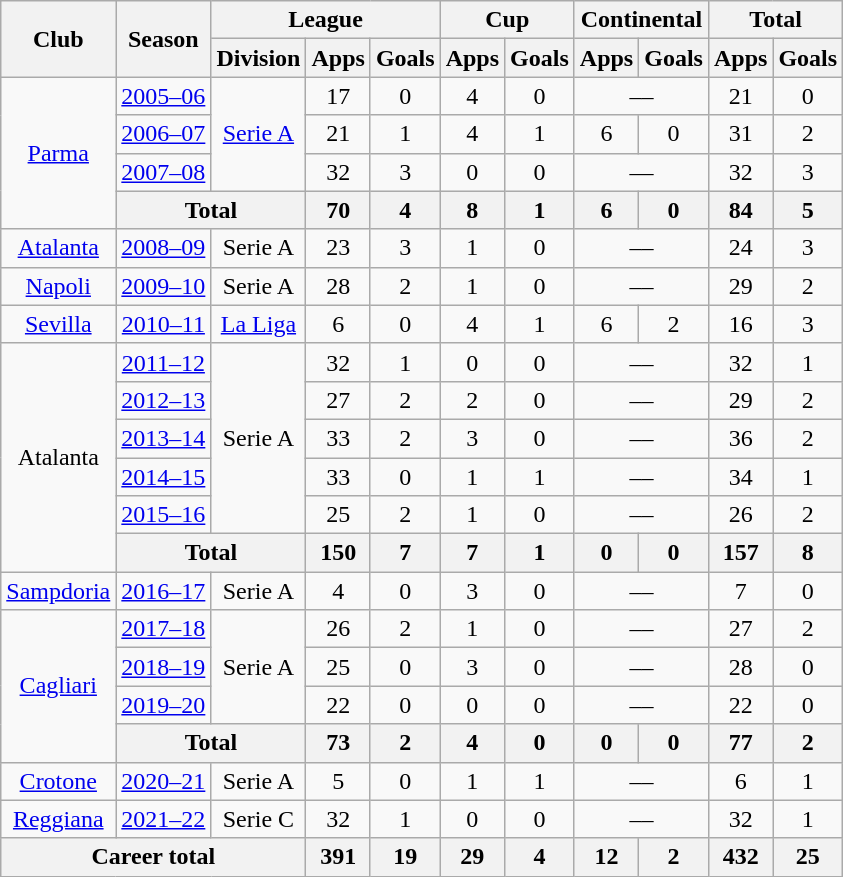<table class="wikitable" style="text-align:center">
<tr>
<th rowspan="2">Club</th>
<th rowspan="2">Season</th>
<th colspan="3">League</th>
<th colspan="2">Cup</th>
<th colspan="2">Continental</th>
<th colspan="2">Total</th>
</tr>
<tr>
<th>Division</th>
<th>Apps</th>
<th>Goals</th>
<th>Apps</th>
<th>Goals</th>
<th>Apps</th>
<th>Goals</th>
<th>Apps</th>
<th>Goals</th>
</tr>
<tr>
<td rowspan="4"><a href='#'>Parma</a></td>
<td><a href='#'>2005–06</a></td>
<td rowspan="3"><a href='#'>Serie A</a></td>
<td>17</td>
<td>0</td>
<td>4</td>
<td>0</td>
<td colspan="2">––</td>
<td>21</td>
<td>0</td>
</tr>
<tr>
<td><a href='#'>2006–07</a></td>
<td>21</td>
<td>1</td>
<td>4</td>
<td>1</td>
<td>6</td>
<td>0</td>
<td>31</td>
<td>2</td>
</tr>
<tr>
<td><a href='#'>2007–08</a></td>
<td>32</td>
<td>3</td>
<td>0</td>
<td>0</td>
<td colspan="2">—</td>
<td>32</td>
<td>3</td>
</tr>
<tr>
<th colspan="2">Total</th>
<th>70</th>
<th>4</th>
<th>8</th>
<th>1</th>
<th>6</th>
<th>0</th>
<th>84</th>
<th>5</th>
</tr>
<tr>
<td><a href='#'>Atalanta</a></td>
<td><a href='#'>2008–09</a></td>
<td>Serie A</td>
<td>23</td>
<td>3</td>
<td>1</td>
<td>0</td>
<td colspan="2">––</td>
<td>24</td>
<td>3</td>
</tr>
<tr>
<td><a href='#'>Napoli</a></td>
<td><a href='#'>2009–10</a></td>
<td>Serie A</td>
<td>28</td>
<td>2</td>
<td>1</td>
<td>0</td>
<td colspan="2">––</td>
<td>29</td>
<td>2</td>
</tr>
<tr>
<td><a href='#'>Sevilla</a></td>
<td><a href='#'>2010–11</a></td>
<td><a href='#'>La Liga</a></td>
<td>6</td>
<td>0</td>
<td>4</td>
<td>1</td>
<td>6</td>
<td>2</td>
<td>16</td>
<td>3</td>
</tr>
<tr>
<td rowspan="6">Atalanta</td>
<td><a href='#'>2011–12</a></td>
<td rowspan="5">Serie A</td>
<td>32</td>
<td>1</td>
<td>0</td>
<td>0</td>
<td colspan="2">––</td>
<td>32</td>
<td>1</td>
</tr>
<tr>
<td><a href='#'>2012–13</a></td>
<td>27</td>
<td>2</td>
<td>2</td>
<td>0</td>
<td colspan="2">––</td>
<td>29</td>
<td>2</td>
</tr>
<tr>
<td><a href='#'>2013–14</a></td>
<td>33</td>
<td>2</td>
<td>3</td>
<td>0</td>
<td colspan="2">––</td>
<td>36</td>
<td>2</td>
</tr>
<tr>
<td><a href='#'>2014–15</a></td>
<td>33</td>
<td>0</td>
<td>1</td>
<td>1</td>
<td colspan="2">––</td>
<td>34</td>
<td>1</td>
</tr>
<tr>
<td><a href='#'>2015–16</a></td>
<td>25</td>
<td>2</td>
<td>1</td>
<td>0</td>
<td colspan="2">––</td>
<td>26</td>
<td>2</td>
</tr>
<tr>
<th colspan="2">Total</th>
<th>150</th>
<th>7</th>
<th>7</th>
<th>1</th>
<th>0</th>
<th>0</th>
<th>157</th>
<th>8</th>
</tr>
<tr>
<td><a href='#'>Sampdoria</a></td>
<td><a href='#'>2016–17</a></td>
<td>Serie A</td>
<td>4</td>
<td>0</td>
<td>3</td>
<td>0</td>
<td colspan="2">––</td>
<td>7</td>
<td>0</td>
</tr>
<tr>
<td rowspan="4"><a href='#'>Cagliari</a></td>
<td><a href='#'>2017–18</a></td>
<td rowspan="3">Serie A</td>
<td>26</td>
<td>2</td>
<td>1</td>
<td>0</td>
<td colspan="2">––</td>
<td>27</td>
<td>2</td>
</tr>
<tr>
<td><a href='#'>2018–19</a></td>
<td>25</td>
<td>0</td>
<td>3</td>
<td>0</td>
<td colspan="2">––</td>
<td>28</td>
<td>0</td>
</tr>
<tr>
<td><a href='#'>2019–20</a></td>
<td>22</td>
<td>0</td>
<td>0</td>
<td>0</td>
<td colspan="2">––</td>
<td>22</td>
<td>0</td>
</tr>
<tr>
<th colspan="2">Total</th>
<th>73</th>
<th>2</th>
<th>4</th>
<th>0</th>
<th>0</th>
<th>0</th>
<th>77</th>
<th>2</th>
</tr>
<tr>
<td><a href='#'>Crotone</a></td>
<td><a href='#'>2020–21</a></td>
<td>Serie A</td>
<td>5</td>
<td>0</td>
<td>1</td>
<td>1</td>
<td colspan="2">––</td>
<td>6</td>
<td>1</td>
</tr>
<tr>
<td><a href='#'>Reggiana</a></td>
<td><a href='#'>2021–22</a></td>
<td>Serie C</td>
<td>32</td>
<td>1</td>
<td>0</td>
<td>0</td>
<td colspan="2">––</td>
<td>32</td>
<td>1</td>
</tr>
<tr>
<th colspan="3">Career total</th>
<th>391</th>
<th>19</th>
<th>29</th>
<th>4</th>
<th>12</th>
<th>2</th>
<th>432</th>
<th>25</th>
</tr>
</table>
